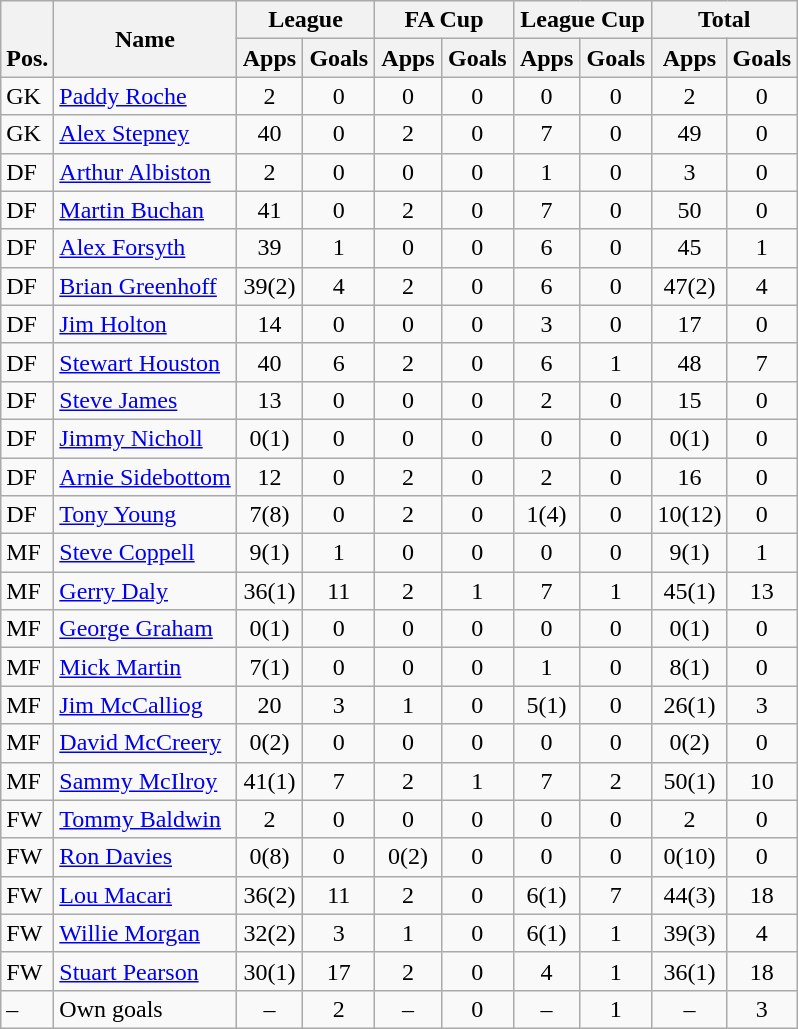<table class="wikitable" style="text-align:center">
<tr>
<th rowspan="2" valign="bottom">Pos.</th>
<th rowspan="2">Name</th>
<th colspan="2" width="85">League</th>
<th colspan="2" width="85">FA Cup</th>
<th colspan="2" width="85">League Cup</th>
<th colspan="2" width="85">Total</th>
</tr>
<tr>
<th>Apps</th>
<th>Goals</th>
<th>Apps</th>
<th>Goals</th>
<th>Apps</th>
<th>Goals</th>
<th>Apps</th>
<th>Goals</th>
</tr>
<tr>
<td align="left">GK</td>
<td align="left"> <a href='#'>Paddy Roche</a></td>
<td>2</td>
<td>0</td>
<td>0</td>
<td>0</td>
<td>0</td>
<td>0</td>
<td>2</td>
<td>0</td>
</tr>
<tr>
<td align="left">GK</td>
<td align="left"> <a href='#'>Alex Stepney</a></td>
<td>40</td>
<td>0</td>
<td>2</td>
<td>0</td>
<td>7</td>
<td>0</td>
<td>49</td>
<td>0</td>
</tr>
<tr>
<td align="left">DF</td>
<td align="left"> <a href='#'>Arthur Albiston</a></td>
<td>2</td>
<td>0</td>
<td>0</td>
<td>0</td>
<td>1</td>
<td>0</td>
<td>3</td>
<td>0</td>
</tr>
<tr>
<td align="left">DF</td>
<td align="left"> <a href='#'>Martin Buchan</a></td>
<td>41</td>
<td>0</td>
<td>2</td>
<td>0</td>
<td>7</td>
<td>0</td>
<td>50</td>
<td>0</td>
</tr>
<tr>
<td align="left">DF</td>
<td align="left"> <a href='#'>Alex Forsyth</a></td>
<td>39</td>
<td>1</td>
<td>0</td>
<td>0</td>
<td>6</td>
<td>0</td>
<td>45</td>
<td>1</td>
</tr>
<tr>
<td align="left">DF</td>
<td align="left"> <a href='#'>Brian Greenhoff</a></td>
<td>39(2)</td>
<td>4</td>
<td>2</td>
<td>0</td>
<td>6</td>
<td>0</td>
<td>47(2)</td>
<td>4</td>
</tr>
<tr>
<td align="left">DF</td>
<td align="left"> <a href='#'>Jim Holton</a></td>
<td>14</td>
<td>0</td>
<td>0</td>
<td>0</td>
<td>3</td>
<td>0</td>
<td>17</td>
<td>0</td>
</tr>
<tr>
<td align="left">DF</td>
<td align="left"> <a href='#'>Stewart Houston</a></td>
<td>40</td>
<td>6</td>
<td>2</td>
<td>0</td>
<td>6</td>
<td>1</td>
<td>48</td>
<td>7</td>
</tr>
<tr>
<td align="left">DF</td>
<td align="left"> <a href='#'>Steve James</a></td>
<td>13</td>
<td>0</td>
<td>0</td>
<td>0</td>
<td>2</td>
<td>0</td>
<td>15</td>
<td>0</td>
</tr>
<tr>
<td align="left">DF</td>
<td align="left"> <a href='#'>Jimmy Nicholl</a></td>
<td>0(1)</td>
<td>0</td>
<td>0</td>
<td>0</td>
<td>0</td>
<td>0</td>
<td>0(1)</td>
<td>0</td>
</tr>
<tr>
<td align="left">DF</td>
<td align="left"> <a href='#'>Arnie Sidebottom</a></td>
<td>12</td>
<td>0</td>
<td>2</td>
<td>0</td>
<td>2</td>
<td>0</td>
<td>16</td>
<td>0</td>
</tr>
<tr>
<td align="left">DF</td>
<td align="left"> <a href='#'>Tony Young</a></td>
<td>7(8)</td>
<td>0</td>
<td>2</td>
<td>0</td>
<td>1(4)</td>
<td>0</td>
<td>10(12)</td>
<td>0</td>
</tr>
<tr>
<td align="left">MF</td>
<td align="left"> <a href='#'>Steve Coppell</a></td>
<td>9(1)</td>
<td>1</td>
<td>0</td>
<td>0</td>
<td>0</td>
<td>0</td>
<td>9(1)</td>
<td>1</td>
</tr>
<tr>
<td align="left">MF</td>
<td align="left"> <a href='#'>Gerry Daly</a></td>
<td>36(1)</td>
<td>11</td>
<td>2</td>
<td>1</td>
<td>7</td>
<td>1</td>
<td>45(1)</td>
<td>13</td>
</tr>
<tr>
<td align="left">MF</td>
<td align="left"> <a href='#'>George Graham</a></td>
<td>0(1)</td>
<td>0</td>
<td>0</td>
<td>0</td>
<td>0</td>
<td>0</td>
<td>0(1)</td>
<td>0</td>
</tr>
<tr>
<td align="left">MF</td>
<td align="left"> <a href='#'>Mick Martin</a></td>
<td>7(1)</td>
<td>0</td>
<td>0</td>
<td>0</td>
<td>1</td>
<td>0</td>
<td>8(1)</td>
<td>0</td>
</tr>
<tr>
<td align="left">MF</td>
<td align="left"> <a href='#'>Jim McCalliog</a></td>
<td>20</td>
<td>3</td>
<td>1</td>
<td>0</td>
<td>5(1)</td>
<td>0</td>
<td>26(1)</td>
<td>3</td>
</tr>
<tr>
<td align="left">MF</td>
<td align="left"> <a href='#'>David McCreery</a></td>
<td>0(2)</td>
<td>0</td>
<td>0</td>
<td>0</td>
<td>0</td>
<td>0</td>
<td>0(2)</td>
<td>0</td>
</tr>
<tr>
<td align="left">MF</td>
<td align="left"> <a href='#'>Sammy McIlroy</a></td>
<td>41(1)</td>
<td>7</td>
<td>2</td>
<td>1</td>
<td>7</td>
<td>2</td>
<td>50(1)</td>
<td>10</td>
</tr>
<tr>
<td align="left">FW</td>
<td align="left"> <a href='#'>Tommy Baldwin</a></td>
<td>2</td>
<td>0</td>
<td>0</td>
<td>0</td>
<td>0</td>
<td>0</td>
<td>2</td>
<td>0</td>
</tr>
<tr>
<td align="left">FW</td>
<td align="left"> <a href='#'>Ron Davies</a></td>
<td>0(8)</td>
<td>0</td>
<td>0(2)</td>
<td>0</td>
<td>0</td>
<td>0</td>
<td>0(10)</td>
<td>0</td>
</tr>
<tr>
<td align="left">FW</td>
<td align="left"> <a href='#'>Lou Macari</a></td>
<td>36(2)</td>
<td>11</td>
<td>2</td>
<td>0</td>
<td>6(1)</td>
<td>7</td>
<td>44(3)</td>
<td>18</td>
</tr>
<tr>
<td align="left">FW</td>
<td align="left"> <a href='#'>Willie Morgan</a></td>
<td>32(2)</td>
<td>3</td>
<td>1</td>
<td>0</td>
<td>6(1)</td>
<td>1</td>
<td>39(3)</td>
<td>4</td>
</tr>
<tr>
<td align="left">FW</td>
<td align="left"> <a href='#'>Stuart Pearson</a></td>
<td>30(1)</td>
<td>17</td>
<td>2</td>
<td>0</td>
<td>4</td>
<td>1</td>
<td>36(1)</td>
<td>18</td>
</tr>
<tr>
<td align="left">–</td>
<td align="left">Own goals</td>
<td>–</td>
<td>2</td>
<td>–</td>
<td>0</td>
<td>–</td>
<td>1</td>
<td>–</td>
<td>3</td>
</tr>
</table>
